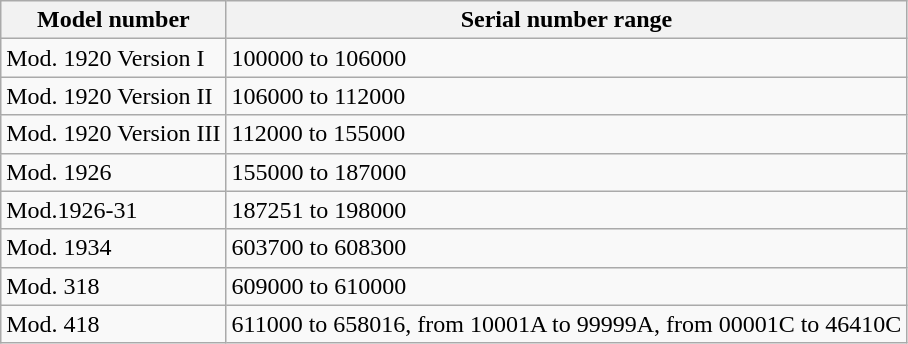<table class="wikitable">
<tr>
<th>Model number</th>
<th>Serial number range</th>
</tr>
<tr>
<td>Mod. 1920 Version I</td>
<td>100000 to 106000</td>
</tr>
<tr>
<td>Mod. 1920 Version II</td>
<td>106000 to 112000</td>
</tr>
<tr>
<td>Mod. 1920 Version III</td>
<td>112000 to 155000</td>
</tr>
<tr>
<td>Mod. 1926</td>
<td>155000 to 187000</td>
</tr>
<tr>
<td>Mod.1926-31</td>
<td>187251 to 198000</td>
</tr>
<tr>
<td>Mod. 1934</td>
<td>603700 to 608300</td>
</tr>
<tr>
<td>Mod. 318</td>
<td>609000 to 610000</td>
</tr>
<tr>
<td>Mod. 418</td>
<td>611000 to 658016, from 10001A to 99999A, from 00001C to 46410C</td>
</tr>
</table>
